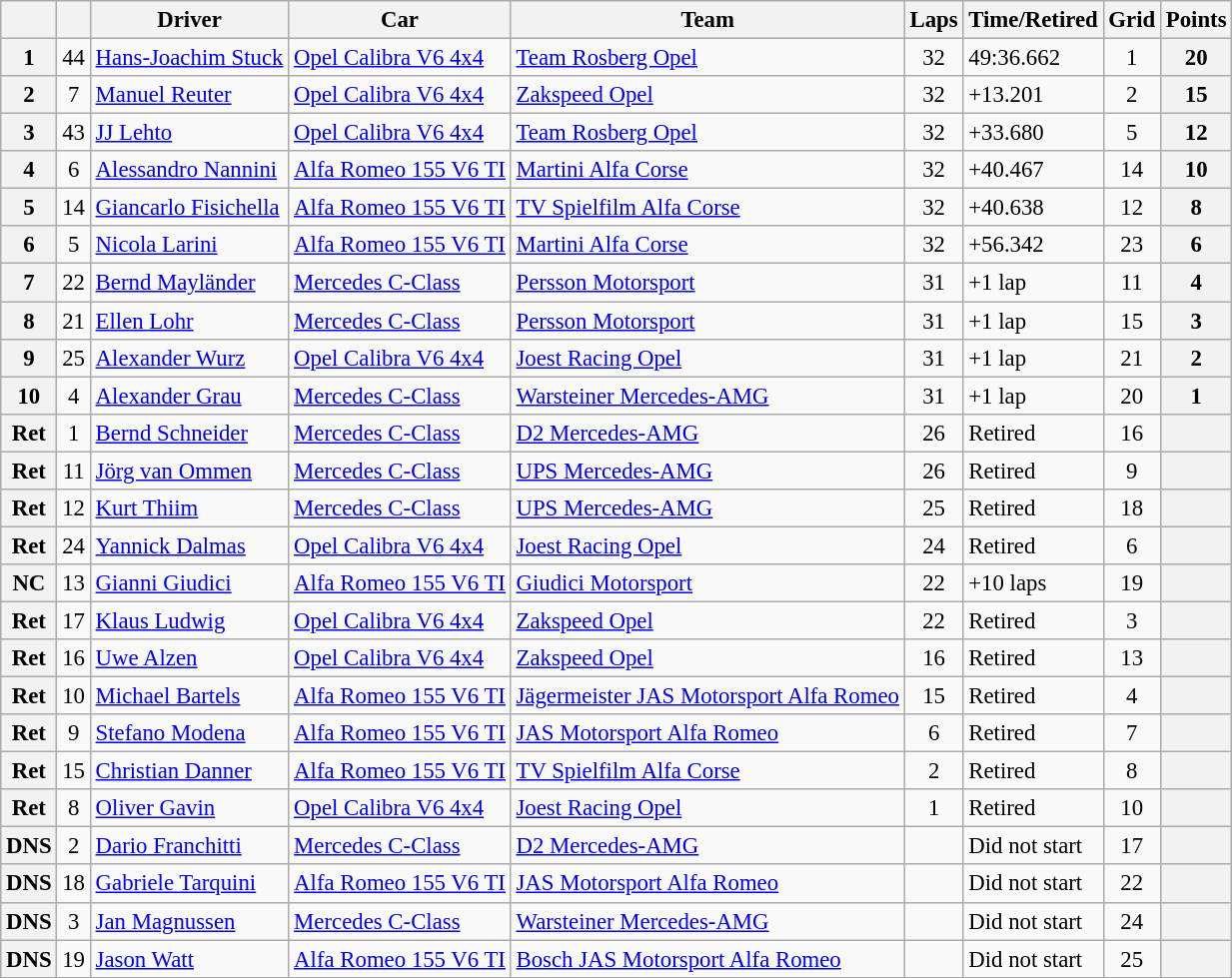<table class="wikitable sortable" style="font-size:95%">
<tr>
<th></th>
<th></th>
<th>Driver</th>
<th>Car</th>
<th>Team</th>
<th>Laps</th>
<th>Time/Retired</th>
<th>Grid</th>
<th>Points</th>
</tr>
<tr>
<th>1</th>
<td align=center>44</td>
<td> <a href='#'>Hans-Joachim Stuck</a></td>
<td><a href='#'>Opel Calibra V6 4x4</a></td>
<td> <a href='#'>Team Rosberg Opel</a></td>
<td align=center>32</td>
<td>49:36.662</td>
<td align=center>1</td>
<th>20</th>
</tr>
<tr>
<th>2</th>
<td align=center>7</td>
<td> <a href='#'>Manuel Reuter</a></td>
<td><a href='#'>Opel Calibra V6 4x4</a></td>
<td> <a href='#'>Zakspeed Opel</a></td>
<td align=center>32</td>
<td>+13.201</td>
<td align=center>2</td>
<th>15</th>
</tr>
<tr>
<th>3</th>
<td align=center>43</td>
<td> <a href='#'>JJ Lehto</a></td>
<td><a href='#'>Opel Calibra V6 4x4</a></td>
<td> <a href='#'>Team Rosberg Opel</a></td>
<td align=center>32</td>
<td>+33.680</td>
<td align=center>5</td>
<th>12</th>
</tr>
<tr>
<th>4</th>
<td align=center>6</td>
<td> <a href='#'>Alessandro Nannini</a></td>
<td><a href='#'>Alfa Romeo 155 V6 TI</a></td>
<td> <a href='#'>Martini Alfa Corse</a></td>
<td align=center>32</td>
<td>+40.467</td>
<td align=center>14</td>
<th>10</th>
</tr>
<tr>
<th>5</th>
<td align=center>14</td>
<td> <a href='#'>Giancarlo Fisichella</a></td>
<td><a href='#'>Alfa Romeo 155 V6 TI</a></td>
<td> <a href='#'>TV Spielfilm Alfa Corse</a></td>
<td align=center>32</td>
<td>+40.638</td>
<td align=center>12</td>
<th>8</th>
</tr>
<tr>
<th>6</th>
<td align=center>5</td>
<td> <a href='#'>Nicola Larini</a></td>
<td><a href='#'>Alfa Romeo 155 V6 TI</a></td>
<td> <a href='#'>Martini Alfa Corse</a></td>
<td align=center>32</td>
<td>+56.342</td>
<td align=center>23</td>
<th>6</th>
</tr>
<tr>
<th>7</th>
<td align=center>22</td>
<td> <a href='#'>Bernd Mayländer</a></td>
<td><a href='#'>Mercedes C-Class</a></td>
<td> <a href='#'>Persson Motorsport</a></td>
<td align=center>31</td>
<td>+1 lap</td>
<td align=center>11</td>
<th>4</th>
</tr>
<tr>
<th>8</th>
<td align=center>21</td>
<td> <a href='#'>Ellen Lohr</a></td>
<td><a href='#'>Mercedes C-Class</a></td>
<td> <a href='#'>Persson Motorsport</a></td>
<td align=center>31</td>
<td>+1 lap</td>
<td align=center>15</td>
<th>3</th>
</tr>
<tr>
<th>9</th>
<td align=center>25</td>
<td> <a href='#'>Alexander Wurz</a></td>
<td><a href='#'>Opel Calibra V6 4x4</a></td>
<td> <a href='#'>Joest Racing Opel</a></td>
<td align=center>31</td>
<td>+1 lap</td>
<td align=center>21</td>
<th>2</th>
</tr>
<tr>
<th>10</th>
<td align=center>4</td>
<td> <a href='#'>Alexander Grau</a></td>
<td><a href='#'>Mercedes C-Class</a></td>
<td> <a href='#'>Warsteiner Mercedes-AMG</a></td>
<td align=center>31</td>
<td>+1 lap</td>
<td align=center>20</td>
<th>1</th>
</tr>
<tr>
<th>Ret</th>
<td align=center>1</td>
<td> <a href='#'>Bernd Schneider</a></td>
<td><a href='#'>Mercedes C-Class</a></td>
<td> <a href='#'>D2 Mercedes-AMG</a></td>
<td align=center>26</td>
<td>Retired</td>
<td align=center>16</td>
<th></th>
</tr>
<tr>
<th>Ret</th>
<td align=center>11</td>
<td> <a href='#'>Jörg van Ommen</a></td>
<td><a href='#'>Mercedes C-Class</a></td>
<td> <a href='#'>UPS Mercedes-AMG</a></td>
<td align=center>26</td>
<td>Retired</td>
<td align=center>9</td>
<th></th>
</tr>
<tr>
<th>Ret</th>
<td align=center>12</td>
<td> <a href='#'>Kurt Thiim</a></td>
<td><a href='#'>Mercedes C-Class</a></td>
<td> <a href='#'>UPS Mercedes-AMG</a></td>
<td align=center>25</td>
<td>Retired</td>
<td align=center>18</td>
<th></th>
</tr>
<tr>
<th>Ret</th>
<td align=center>24</td>
<td> <a href='#'>Yannick Dalmas</a></td>
<td><a href='#'>Opel Calibra V6 4x4</a></td>
<td> <a href='#'>Joest Racing Opel</a></td>
<td align=center>24</td>
<td>Retired</td>
<td align=center>6</td>
<th></th>
</tr>
<tr>
<th>NC</th>
<td align=center>13</td>
<td> <a href='#'>Gianni Giudici</a></td>
<td><a href='#'>Alfa Romeo 155 V6 TI</a></td>
<td> <a href='#'>Giudici Motorsport</a></td>
<td align=center>22</td>
<td>+10 laps</td>
<td align=center>19</td>
<th></th>
</tr>
<tr>
<th>Ret</th>
<td align=center>17</td>
<td> <a href='#'>Klaus Ludwig</a></td>
<td><a href='#'>Opel Calibra V6 4x4</a></td>
<td> <a href='#'>Zakspeed Opel</a></td>
<td align=center>22</td>
<td>Retired</td>
<td align=center>3</td>
<th></th>
</tr>
<tr>
<th>Ret</th>
<td align=center>16</td>
<td> <a href='#'>Uwe Alzen</a></td>
<td><a href='#'>Opel Calibra V6 4x4</a></td>
<td> <a href='#'>Zakspeed Opel</a></td>
<td align=center>16</td>
<td>Retired</td>
<td align=center>13</td>
<th></th>
</tr>
<tr>
<th>Ret</th>
<td align=center>10</td>
<td> <a href='#'>Michael Bartels</a></td>
<td><a href='#'>Alfa Romeo 155 V6 TI</a></td>
<td> <a href='#'>Jägermeister JAS Motorsport Alfa Romeo</a></td>
<td align=center>15</td>
<td>Retired</td>
<td align=center>4</td>
<th></th>
</tr>
<tr>
<th>Ret</th>
<td align=center>9</td>
<td> <a href='#'>Stefano Modena</a></td>
<td><a href='#'>Alfa Romeo 155 V6 TI</a></td>
<td> <a href='#'>JAS Motorsport Alfa Romeo</a></td>
<td align=center>6</td>
<td>Retired</td>
<td align=center>7</td>
<th></th>
</tr>
<tr>
<th>Ret</th>
<td align=center>15</td>
<td> <a href='#'>Christian Danner</a></td>
<td><a href='#'>Alfa Romeo 155 V6 TI</a></td>
<td> <a href='#'>TV Spielfilm Alfa Corse</a></td>
<td align=center>2</td>
<td>Retired</td>
<td align=center>8</td>
<th></th>
</tr>
<tr>
<th>Ret</th>
<td align=center>8</td>
<td> <a href='#'>Oliver Gavin</a></td>
<td><a href='#'>Opel Calibra V6 4x4</a></td>
<td> <a href='#'>Joest Racing Opel</a></td>
<td align=center>1</td>
<td>Retired</td>
<td align=center>10</td>
<th></th>
</tr>
<tr>
<th>DNS</th>
<td align=center>2</td>
<td> <a href='#'>Dario Franchitti</a></td>
<td><a href='#'>Mercedes C-Class</a></td>
<td> <a href='#'>D2 Mercedes-AMG</a></td>
<td align=center></td>
<td>Did not start</td>
<td align=center>17</td>
<th></th>
</tr>
<tr>
<th>DNS</th>
<td align=center>18</td>
<td> <a href='#'>Gabriele Tarquini</a></td>
<td><a href='#'>Alfa Romeo 155 V6 TI</a></td>
<td> <a href='#'>JAS Motorsport Alfa Romeo</a></td>
<td align=center></td>
<td>Did not start</td>
<td align=center>22</td>
<th></th>
</tr>
<tr>
<th>DNS</th>
<td align=center>3</td>
<td> <a href='#'>Jan Magnussen</a></td>
<td><a href='#'>Mercedes C-Class</a></td>
<td> <a href='#'>Warsteiner Mercedes-AMG</a></td>
<td align=center></td>
<td>Did not start</td>
<td align=center>24</td>
<th></th>
</tr>
<tr>
<th>DNS</th>
<td align=center>19</td>
<td> <a href='#'>Jason Watt</a></td>
<td><a href='#'>Alfa Romeo 155 V6 TI</a></td>
<td> <a href='#'>Bosch JAS Motorsport Alfa Romeo</a></td>
<td align=center></td>
<td>Did not start</td>
<td align=center>25</td>
<th></th>
</tr>
<tr>
</tr>
</table>
